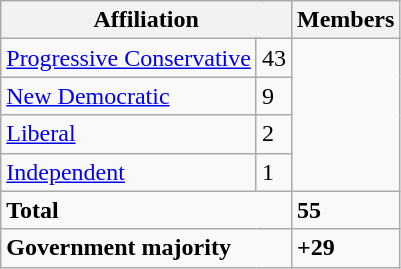<table class="wikitable">
<tr>
<th colspan="2">Affiliation</th>
<th>Members</th>
</tr>
<tr>
<td align=left><a href='#'>Progressive Conservative</a></td>
<td>43</td>
</tr>
<tr>
<td align=left><a href='#'>New Democratic</a></td>
<td>9</td>
</tr>
<tr>
<td align=left><a href='#'>Liberal</a></td>
<td>2</td>
</tr>
<tr>
<td align=left><a href='#'>Independent</a></td>
<td>1</td>
</tr>
<tr>
<td colspan="2" align=left><strong>Total</strong><br></td>
<td><strong>55</strong></td>
</tr>
<tr>
<td colspan="2" align=left><strong>Government majority</strong><br></td>
<td><strong>+29</strong></td>
</tr>
</table>
